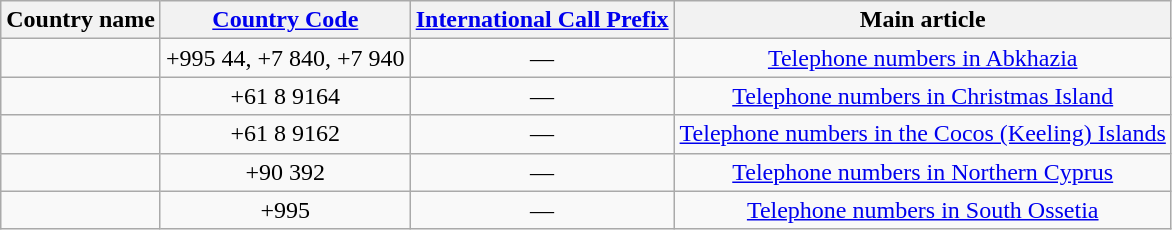<table class=wikitable>
<tr>
<th>Country name</th>
<th><a href='#'>Country Code</a></th>
<th><a href='#'>International Call Prefix</a></th>
<th>Main article</th>
</tr>
<tr align=center>
<td align=left></td>
<td>+995 44, +7 840, +7 940</td>
<td>—</td>
<td><a href='#'>Telephone numbers in Abkhazia</a></td>
</tr>
<tr align=center>
<td align=left></td>
<td>+61 8 9164</td>
<td>—</td>
<td><a href='#'>Telephone numbers in Christmas Island</a></td>
</tr>
<tr align=center>
<td align=left></td>
<td>+61 8 9162</td>
<td>—</td>
<td><a href='#'>Telephone numbers in the Cocos (Keeling) Islands</a></td>
</tr>
<tr align=center>
<td align=left></td>
<td>+90 392</td>
<td>—</td>
<td><a href='#'>Telephone numbers in Northern Cyprus</a></td>
</tr>
<tr align=center>
<td align=left></td>
<td>+995</td>
<td>—</td>
<td><a href='#'>Telephone numbers in South Ossetia</a></td>
</tr>
</table>
